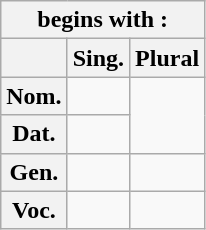<table class="wikitable">
<tr>
<th colspan="3">begins with :</th>
</tr>
<tr>
<th></th>
<th>Sing.</th>
<th>Plural</th>
</tr>
<tr>
<th>Nom.</th>
<td></td>
<td rowspan="2"></td>
</tr>
<tr>
<th>Dat.</th>
<td></td>
</tr>
<tr>
<th>Gen.</th>
<td></td>
<td></td>
</tr>
<tr>
<th>Voc.</th>
<td></td>
<td></td>
</tr>
</table>
